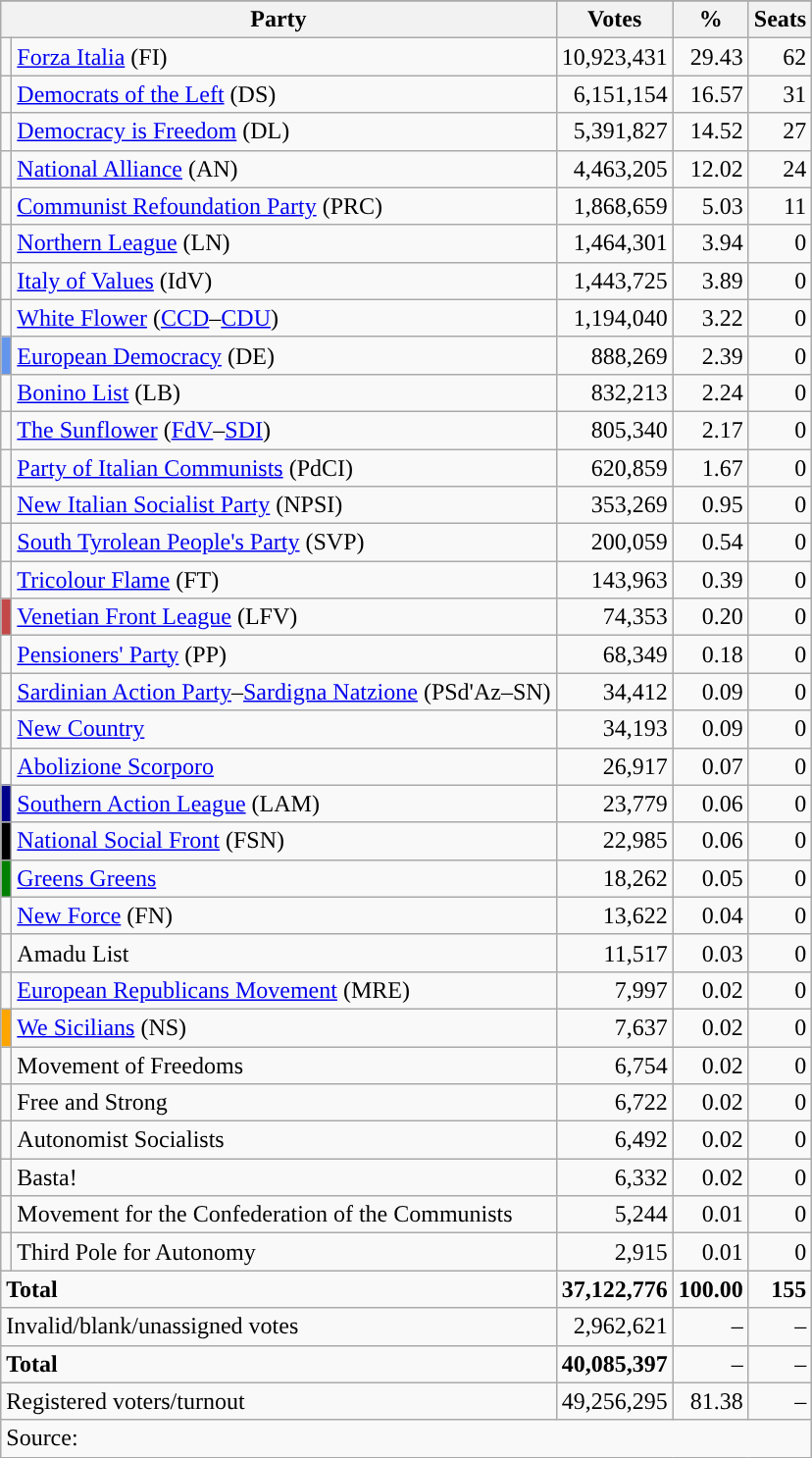<table class="wikitable" style="text-align:right">
<tr>
</tr>
<tr>
<th colspan=2>Party</th>
<th>Votes</th>
<th>%</th>
<th>Seats</th>
</tr>
<tr>
<td></td>
<td align="left"><a href='#'>Forza Italia</a> (FI)</td>
<td align="right">10,923,431</td>
<td align="right">29.43</td>
<td align="right">62</td>
</tr>
<tr>
<td style="color:inherit;background:"></td>
<td align="left"><a href='#'>Democrats of the Left</a> (DS)</td>
<td align="right">6,151,154</td>
<td align="right">16.57</td>
<td align="right">31</td>
</tr>
<tr>
<td style="color:inherit;background:"></td>
<td align="left"><a href='#'>Democracy is Freedom</a> (DL)</td>
<td align="right">5,391,827</td>
<td align="right">14.52</td>
<td align="right">27</td>
</tr>
<tr>
<td style="color:inherit;background:"></td>
<td align="left"><a href='#'>National Alliance</a> (AN)</td>
<td align="right">4,463,205</td>
<td align="right">12.02</td>
<td align="right">24</td>
</tr>
<tr>
<td style="color:inherit;background:"></td>
<td align="left"><a href='#'>Communist Refoundation Party</a> (PRC)</td>
<td align="right">1,868,659</td>
<td align="right">5.03</td>
<td align="right">11</td>
</tr>
<tr>
<td style="color:inherit;background:"></td>
<td align="left"><a href='#'>Northern League</a> (LN)</td>
<td align="right">1,464,301</td>
<td align="right">3.94</td>
<td align="right">0</td>
</tr>
<tr>
<td style="color:inherit;background:"></td>
<td align="left"><a href='#'>Italy of Values</a> (IdV)</td>
<td align="right">1,443,725</td>
<td align="right">3.89</td>
<td align="right">0</td>
</tr>
<tr>
<td></td>
<td align="left"><a href='#'>White Flower</a> (<a href='#'>CCD</a>–<a href='#'>CDU</a>)</td>
<td align="right">1,194,040</td>
<td align="right">3.22</td>
<td align="right">0</td>
</tr>
<tr>
<td style="color:inherit;background:#6495ed"></td>
<td align="left"><a href='#'>European Democracy</a> (DE)</td>
<td align="right">888,269</td>
<td align="right">2.39</td>
<td align="right">0</td>
</tr>
<tr>
<td></td>
<td align="left"><a href='#'>Bonino List</a> (LB)</td>
<td align="right">832,213</td>
<td align="right">2.24</td>
<td align="right">0</td>
</tr>
<tr>
<td></td>
<td align="left"><a href='#'>The Sunflower</a> (<a href='#'>FdV</a>–<a href='#'>SDI</a>)</td>
<td align="right">805,340</td>
<td align="right">2.17</td>
<td align="right">0</td>
</tr>
<tr>
<td style="color:inherit;background:"></td>
<td align="left"><a href='#'>Party of Italian Communists</a> (PdCI)</td>
<td align="right">620,859</td>
<td align="right">1.67</td>
<td align="right">0</td>
</tr>
<tr>
<td style="color:inherit;background:"></td>
<td align="left"><a href='#'>New Italian Socialist Party</a> (NPSI)</td>
<td align="right">353,269</td>
<td align="right">0.95</td>
<td align="right">0</td>
</tr>
<tr>
<td></td>
<td align="left"><a href='#'>South Tyrolean People's Party</a> (SVP)</td>
<td align="right">200,059</td>
<td align="right">0.54</td>
<td align="right">0</td>
</tr>
<tr>
<td></td>
<td align="left"><a href='#'>Tricolour Flame</a> (FT)</td>
<td align="right">143,963</td>
<td align="right">0.39</td>
<td align="right">0</td>
</tr>
<tr>
<td style="color:inherit;background:#C34848"></td>
<td align="left"><a href='#'>Venetian Front League</a> (LFV)</td>
<td align="right">74,353</td>
<td align="right">0.20</td>
<td align="right">0</td>
</tr>
<tr>
<td></td>
<td align="left"><a href='#'>Pensioners' Party</a> (PP)</td>
<td align="right">68,349</td>
<td align="right">0.18</td>
<td align="right">0</td>
</tr>
<tr>
<td></td>
<td align="left"><a href='#'>Sardinian Action Party</a>–<a href='#'>Sardigna Natzione</a> (PSd'Az–SN)</td>
<td align="right">34,412</td>
<td align="right">0.09</td>
<td align="right">0</td>
</tr>
<tr>
<td></td>
<td align="left"><a href='#'>New Country</a></td>
<td align="right">34,193</td>
<td align="right">0.09</td>
<td align="right">0</td>
</tr>
<tr>
<td></td>
<td align="left"><a href='#'>Abolizione Scorporo</a></td>
<td align="right">26,917</td>
<td align="right">0.07</td>
<td align="right">0</td>
</tr>
<tr>
<td bgcolor="darkblue"></td>
<td align="left"><a href='#'>Southern Action League</a> (LAM)</td>
<td align="right">23,779</td>
<td align="right">0.06</td>
<td align="right">0</td>
</tr>
<tr>
<td style="color:inherit;background:#000000"></td>
<td align="left"><a href='#'>National Social Front</a> (FSN)</td>
<td align="right">22,985</td>
<td align="right">0.06</td>
<td align="right">0</td>
</tr>
<tr>
<td bgcolor="green"></td>
<td align="left"><a href='#'>Greens Greens</a></td>
<td align="right">18,262</td>
<td align="right">0.05</td>
<td align="right">0</td>
</tr>
<tr>
<td></td>
<td align="left"><a href='#'>New Force</a> (FN)</td>
<td align="right">13,622</td>
<td align="right">0.04</td>
<td align="right">0</td>
</tr>
<tr>
<td></td>
<td align="left">Amadu List</td>
<td align="right">11,517</td>
<td align="right">0.03</td>
<td align="right">0</td>
</tr>
<tr>
<td></td>
<td align="left"><a href='#'>European Republicans Movement</a> (MRE)</td>
<td align="right">7,997</td>
<td align="right">0.02</td>
<td align="right">0</td>
</tr>
<tr>
<td bgcolor="orange"></td>
<td align="left"><a href='#'>We Sicilians</a> (NS)</td>
<td align="right">7,637</td>
<td align="right">0.02</td>
<td align="right">0</td>
</tr>
<tr>
<td></td>
<td align="left">Movement of Freedoms</td>
<td align="right">6,754</td>
<td align="right">0.02</td>
<td align="right">0</td>
</tr>
<tr>
<td></td>
<td align="left">Free and Strong</td>
<td align="right">6,722</td>
<td align="right">0.02</td>
<td align="right">0</td>
</tr>
<tr>
<td></td>
<td align="left">Autonomist Socialists</td>
<td align="right">6,492</td>
<td align="right">0.02</td>
<td align="right">0</td>
</tr>
<tr>
<td></td>
<td align="left">Basta!</td>
<td align="right">6,332</td>
<td align="right">0.02</td>
<td align="right">0</td>
</tr>
<tr>
<td></td>
<td align="left">Movement for the Confederation of the Communists</td>
<td align="right">5,244</td>
<td align="right">0.01</td>
<td align="right">0</td>
</tr>
<tr>
<td></td>
<td align="left">Third Pole for Autonomy</td>
<td align="right">2,915</td>
<td align="right">0.01</td>
<td align="right">0</td>
</tr>
<tr>
<td align="left" colspan=2><strong>Total</strong></td>
<td align="right"><strong>37,122,776</strong></td>
<td align="right"><strong>100.00</strong></td>
<td align="right"><strong>155</strong></td>
</tr>
<tr>
<td style="text-align:left;" colspan="2">Invalid/blank/unassigned votes</td>
<td>2,962,621</td>
<td>–</td>
<td>–</td>
</tr>
<tr>
<td style="text-align:left;" colspan="2"><strong>Total</strong></td>
<td><strong>40,085,397</strong></td>
<td>–</td>
<td>–</td>
</tr>
<tr>
<td style="text-align:left;" colspan="2">Registered voters/turnout</td>
<td>49,256,295</td>
<td>81.38</td>
<td>–</td>
</tr>
<tr>
<td style="text-align:left;" colspan="7">Source: </td>
</tr>
</table>
